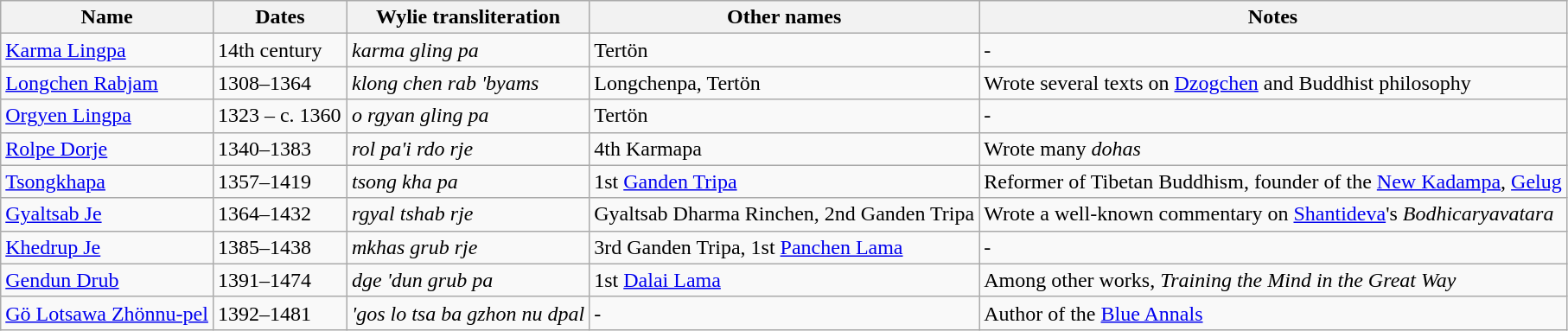<table class="wikitable">
<tr>
<th>Name</th>
<th style="width:6em">Dates</th>
<th>Wylie transliteration</th>
<th>Other names</th>
<th>Notes</th>
</tr>
<tr>
<td><a href='#'>Karma Lingpa</a></td>
<td>14th century</td>
<td><em>karma gling pa</em></td>
<td>Tertön</td>
<td>-</td>
</tr>
<tr>
<td><a href='#'>Longchen Rabjam</a></td>
<td>1308–1364</td>
<td><em>klong chen rab 'byams</em></td>
<td>Longchenpa, Tertön</td>
<td>Wrote several texts on <a href='#'>Dzogchen</a> and Buddhist philosophy</td>
</tr>
<tr>
<td><a href='#'>Orgyen Lingpa</a></td>
<td>1323 – c. 1360</td>
<td><em>o rgyan gling pa</em></td>
<td>Tertön</td>
<td>-</td>
</tr>
<tr>
<td><a href='#'>Rolpe Dorje</a></td>
<td>1340–1383</td>
<td><em>rol pa'i rdo rje</em></td>
<td>4th Karmapa</td>
<td>Wrote many <em>dohas</em></td>
</tr>
<tr>
<td><a href='#'>Tsongkhapa</a></td>
<td>1357–1419</td>
<td><em>tsong kha pa</em></td>
<td>1st <a href='#'>Ganden Tripa</a></td>
<td>Reformer of Tibetan Buddhism, founder of the <a href='#'>New Kadampa</a>, <a href='#'>Gelug</a></td>
</tr>
<tr>
<td><a href='#'>Gyaltsab Je</a></td>
<td>1364–1432</td>
<td><em>rgyal tshab rje</em></td>
<td>Gyaltsab Dharma Rinchen, 2nd Ganden Tripa</td>
<td>Wrote a well-known commentary on <a href='#'>Shantideva</a>'s <em>Bodhicaryavatara</em></td>
</tr>
<tr ---->
<td><a href='#'>Khedrup Je</a></td>
<td>1385–1438</td>
<td><em>mkhas grub rje</em></td>
<td>3rd Ganden Tripa, 1st <a href='#'>Panchen Lama</a></td>
<td>-</td>
</tr>
<tr ---->
<td><a href='#'>Gendun Drub</a></td>
<td>1391–1474</td>
<td><em>dge 'dun grub pa</em></td>
<td>1st <a href='#'>Dalai Lama</a></td>
<td>Among other works, <em>Training the Mind in the Great Way</em></td>
</tr>
<tr ---->
<td><a href='#'>Gö Lotsawa Zhönnu-pel</a></td>
<td>1392–1481</td>
<td><em> 'gos lo tsa ba gzhon nu dpal</em></td>
<td>-</td>
<td>Author of the <a href='#'>Blue Annals</a></td>
</tr>
</table>
